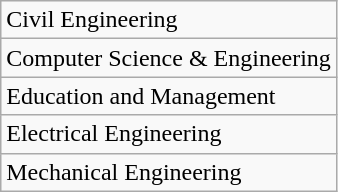<table class="wikitable">
<tr>
<td>Civil Engineering</td>
</tr>
<tr>
<td>Computer Science & Engineering</td>
</tr>
<tr>
<td>Education and Management</td>
</tr>
<tr>
<td>Electrical Engineering</td>
</tr>
<tr>
<td>Mechanical Engineering</td>
</tr>
</table>
